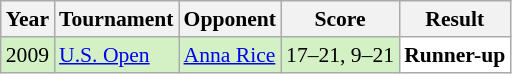<table class="sortable wikitable" style="font-size: 90%;">
<tr>
<th>Year</th>
<th>Tournament</th>
<th>Opponent</th>
<th>Score</th>
<th>Result</th>
</tr>
<tr style="background:#D4F1C5">
<td align="center">2009</td>
<td align="left"><a href='#'>U.S. Open</a></td>
<td align="left"> <a href='#'>Anna Rice</a></td>
<td align="left">17–21, 9–21</td>
<td style="text-align:left; background:white"> <strong>Runner-up</strong></td>
</tr>
</table>
